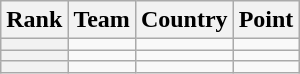<table class="wikitable sortable">
<tr>
<th>Rank</th>
<th>Team</th>
<th>Country</th>
<th>Point</th>
</tr>
<tr>
<th></th>
<td></td>
<td></td>
<td></td>
</tr>
<tr>
<th></th>
<td></td>
<td></td>
<td></td>
</tr>
<tr>
<th></th>
<td></td>
<td></td>
<td></td>
</tr>
</table>
